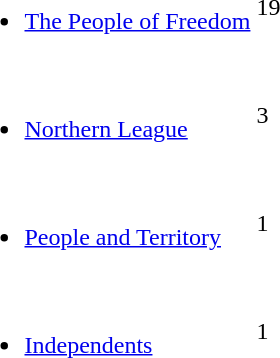<table>
<tr>
<td><br><ul><li><a href='#'>The People of Freedom</a></li></ul></td>
<td><div>19</div></td>
</tr>
<tr>
<td><br><ul><li><a href='#'>Northern League</a></li></ul></td>
<td><div>3</div></td>
</tr>
<tr>
<td><br><ul><li><a href='#'>People and Territory</a></li></ul></td>
<td><div>1</div></td>
</tr>
<tr>
<td><br><ul><li><a href='#'>Independents</a></li></ul></td>
<td><div>1</div></td>
</tr>
</table>
